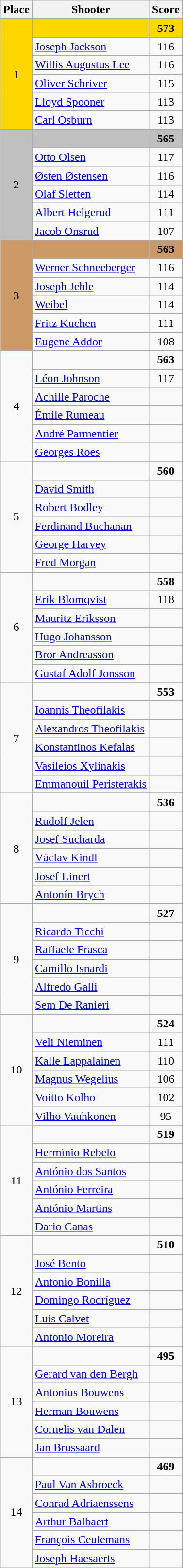<table class=wikitable style="text-align:center">
<tr>
<th>Place</th>
<th>Shooter</th>
<th>Score</th>
</tr>
<tr>
<td rowspan=7 align=center bgcolor=gold>1</td>
</tr>
<tr>
<td align=left bgcolor=gold></td>
<td bgcolor=gold><strong>573</strong></td>
</tr>
<tr>
<td align=left><a href='#'>Joseph Jackson</a></td>
<td>116</td>
</tr>
<tr>
<td align=left><a href='#'>Willis Augustus Lee</a></td>
<td>116</td>
</tr>
<tr>
<td align=left><a href='#'>Oliver Schriver</a></td>
<td>115</td>
</tr>
<tr>
<td align=left><a href='#'>Lloyd Spooner</a></td>
<td>113</td>
</tr>
<tr>
<td align=left><a href='#'>Carl Osburn</a></td>
<td>113</td>
</tr>
<tr>
<td rowspan=7 align=center bgcolor=silver>2</td>
</tr>
<tr>
<td align=left bgcolor=silver></td>
<td bgcolor=silver><strong>565</strong></td>
</tr>
<tr>
<td align=left><a href='#'>Otto Olsen</a></td>
<td>117</td>
</tr>
<tr>
<td align=left><a href='#'>Østen Østensen</a></td>
<td>116</td>
</tr>
<tr>
<td align=left><a href='#'>Olaf Sletten</a></td>
<td>114</td>
</tr>
<tr>
<td align=left><a href='#'>Albert Helgerud</a></td>
<td>111</td>
</tr>
<tr>
<td align=left><a href='#'>Jacob Onsrud</a></td>
<td>107</td>
</tr>
<tr>
<td rowspan=7 align=center bgcolor=cc9966>3</td>
</tr>
<tr>
<td align=left bgcolor=cc9966></td>
<td bgcolor=cc9966><strong>563</strong></td>
</tr>
<tr>
<td align=left><a href='#'>Werner Schneeberger</a></td>
<td>116</td>
</tr>
<tr>
<td align=left><a href='#'>Joseph Jehle</a></td>
<td>114</td>
</tr>
<tr>
<td align=left><a href='#'>Weibel</a></td>
<td>114</td>
</tr>
<tr>
<td align=left><a href='#'>Fritz Kuchen</a></td>
<td>111</td>
</tr>
<tr>
<td align=left><a href='#'>Eugene Addor</a></td>
<td>108</td>
</tr>
<tr>
<td rowspan=7>4</td>
</tr>
<tr>
<td align=left></td>
<td><strong>563</strong></td>
</tr>
<tr>
<td align=left><a href='#'>Léon Johnson</a></td>
<td>117</td>
</tr>
<tr>
<td align=left><a href='#'>Achille Paroche</a></td>
<td></td>
</tr>
<tr>
<td align=left><a href='#'>Émile Rumeau</a></td>
<td></td>
</tr>
<tr>
<td align=left><a href='#'>André Parmentier</a></td>
<td></td>
</tr>
<tr>
<td align=left><a href='#'>Georges Roes</a></td>
<td></td>
</tr>
<tr>
<td rowspan=7>5</td>
</tr>
<tr>
<td align=left></td>
<td><strong>560</strong></td>
</tr>
<tr>
<td align=left><a href='#'>David Smith</a></td>
<td></td>
</tr>
<tr>
<td align=left><a href='#'>Robert Bodley</a></td>
<td></td>
</tr>
<tr>
<td align=left><a href='#'>Ferdinand Buchanan</a></td>
<td></td>
</tr>
<tr>
<td align=left><a href='#'>George Harvey</a></td>
<td></td>
</tr>
<tr>
<td align=left><a href='#'>Fred Morgan</a></td>
<td></td>
</tr>
<tr>
<td rowspan=7>6</td>
</tr>
<tr>
<td align=left></td>
<td><strong>558</strong></td>
</tr>
<tr>
<td align=left><a href='#'>Erik Blomqvist</a></td>
<td>118</td>
</tr>
<tr>
<td align=left><a href='#'>Mauritz Eriksson</a></td>
<td></td>
</tr>
<tr>
<td align=left><a href='#'>Hugo Johansson</a></td>
<td></td>
</tr>
<tr>
<td align=left><a href='#'>Bror Andreasson</a></td>
<td></td>
</tr>
<tr>
<td align=left><a href='#'>Gustaf Adolf Jonsson</a></td>
<td></td>
</tr>
<tr>
<td rowspan=7>7</td>
</tr>
<tr>
<td align=left></td>
<td><strong>553</strong></td>
</tr>
<tr>
<td align=left><a href='#'>Ioannis Theofilakis</a></td>
<td></td>
</tr>
<tr>
<td align=left><a href='#'>Alexandros Theofilakis</a></td>
<td></td>
</tr>
<tr>
<td align=left><a href='#'>Konstantinos Kefalas</a></td>
<td></td>
</tr>
<tr>
<td align=left><a href='#'>Vasileios Xylinakis</a></td>
<td></td>
</tr>
<tr>
<td align=left><a href='#'>Emmanouil Peristerakis</a></td>
<td></td>
</tr>
<tr>
<td rowspan=7>8</td>
</tr>
<tr>
<td align=left></td>
<td><strong>536</strong></td>
</tr>
<tr>
<td align=left><a href='#'>Rudolf Jelen</a></td>
<td></td>
</tr>
<tr>
<td align=left><a href='#'>Josef Sucharda</a></td>
<td></td>
</tr>
<tr>
<td align=left><a href='#'>Václav Kindl</a></td>
<td></td>
</tr>
<tr>
<td align=left><a href='#'>Josef Linert</a></td>
<td></td>
</tr>
<tr>
<td align=left><a href='#'>Antonín Brych</a></td>
<td></td>
</tr>
<tr>
<td rowspan=7>9</td>
</tr>
<tr>
<td align=left></td>
<td><strong>527</strong></td>
</tr>
<tr>
<td align=left><a href='#'>Ricardo Ticchi</a></td>
<td></td>
</tr>
<tr>
<td align=left><a href='#'>Raffaele Frasca</a></td>
<td></td>
</tr>
<tr>
<td align=left><a href='#'>Camillo Isnardi</a></td>
<td></td>
</tr>
<tr>
<td align=left><a href='#'>Alfredo Galli</a></td>
<td></td>
</tr>
<tr>
<td align=left><a href='#'>Sem De Ranieri</a></td>
<td></td>
</tr>
<tr>
<td rowspan=7>10</td>
</tr>
<tr>
<td align=left></td>
<td><strong>524</strong></td>
</tr>
<tr>
<td align=left><a href='#'>Veli Nieminen</a></td>
<td>111</td>
</tr>
<tr>
<td align=left><a href='#'>Kalle Lappalainen</a></td>
<td>110</td>
</tr>
<tr>
<td align=left><a href='#'>Magnus Wegelius</a></td>
<td>106</td>
</tr>
<tr>
<td align=left><a href='#'>Voitto Kolho</a></td>
<td>102</td>
</tr>
<tr>
<td align=left><a href='#'>Vilho Vauhkonen</a></td>
<td>95</td>
</tr>
<tr>
<td rowspan=7>11</td>
</tr>
<tr>
<td align=left></td>
<td><strong>519</strong></td>
</tr>
<tr>
<td align=left><a href='#'>Hermínio Rebelo</a></td>
<td></td>
</tr>
<tr>
<td align=left><a href='#'>António dos Santos</a></td>
<td></td>
</tr>
<tr>
<td align=left><a href='#'>António Ferreira</a></td>
<td></td>
</tr>
<tr>
<td align=left><a href='#'>António Martins</a></td>
<td></td>
</tr>
<tr>
<td align=left><a href='#'>Dario Canas</a></td>
<td></td>
</tr>
<tr>
<td rowspan=7>12</td>
</tr>
<tr>
<td align=left></td>
<td><strong>510</strong></td>
</tr>
<tr>
<td align=left><a href='#'>José Bento</a></td>
<td></td>
</tr>
<tr>
<td align=left><a href='#'>Antonio Bonilla</a></td>
<td></td>
</tr>
<tr>
<td align=left><a href='#'>Domingo Rodríguez</a></td>
<td></td>
</tr>
<tr>
<td align=left><a href='#'>Luis Calvet</a></td>
<td></td>
</tr>
<tr>
<td align=left><a href='#'>Antonio Moreira</a></td>
<td></td>
</tr>
<tr>
<td rowspan=7>13</td>
</tr>
<tr>
<td align=left></td>
<td><strong>495</strong></td>
</tr>
<tr>
<td align=left><a href='#'>Gerard van den Bergh</a></td>
<td></td>
</tr>
<tr>
<td align=left><a href='#'>Antonius Bouwens</a></td>
<td></td>
</tr>
<tr>
<td align=left><a href='#'>Herman Bouwens</a></td>
<td></td>
</tr>
<tr>
<td align=left><a href='#'>Cornelis van Dalen</a></td>
<td></td>
</tr>
<tr>
<td align=left><a href='#'>Jan Brussaard</a></td>
<td></td>
</tr>
<tr>
<td rowspan=7>14</td>
</tr>
<tr>
<td align=left></td>
<td><strong>469</strong></td>
</tr>
<tr>
<td align=left><a href='#'>Paul Van Asbroeck</a></td>
<td></td>
</tr>
<tr>
<td align=left><a href='#'>Conrad Adriaenssens</a></td>
<td></td>
</tr>
<tr>
<td align=left><a href='#'>Arthur Balbaert</a></td>
<td></td>
</tr>
<tr>
<td align=left><a href='#'>François Ceulemans</a></td>
<td></td>
</tr>
<tr>
<td align=left><a href='#'>Joseph Haesaerts</a></td>
<td></td>
</tr>
</table>
